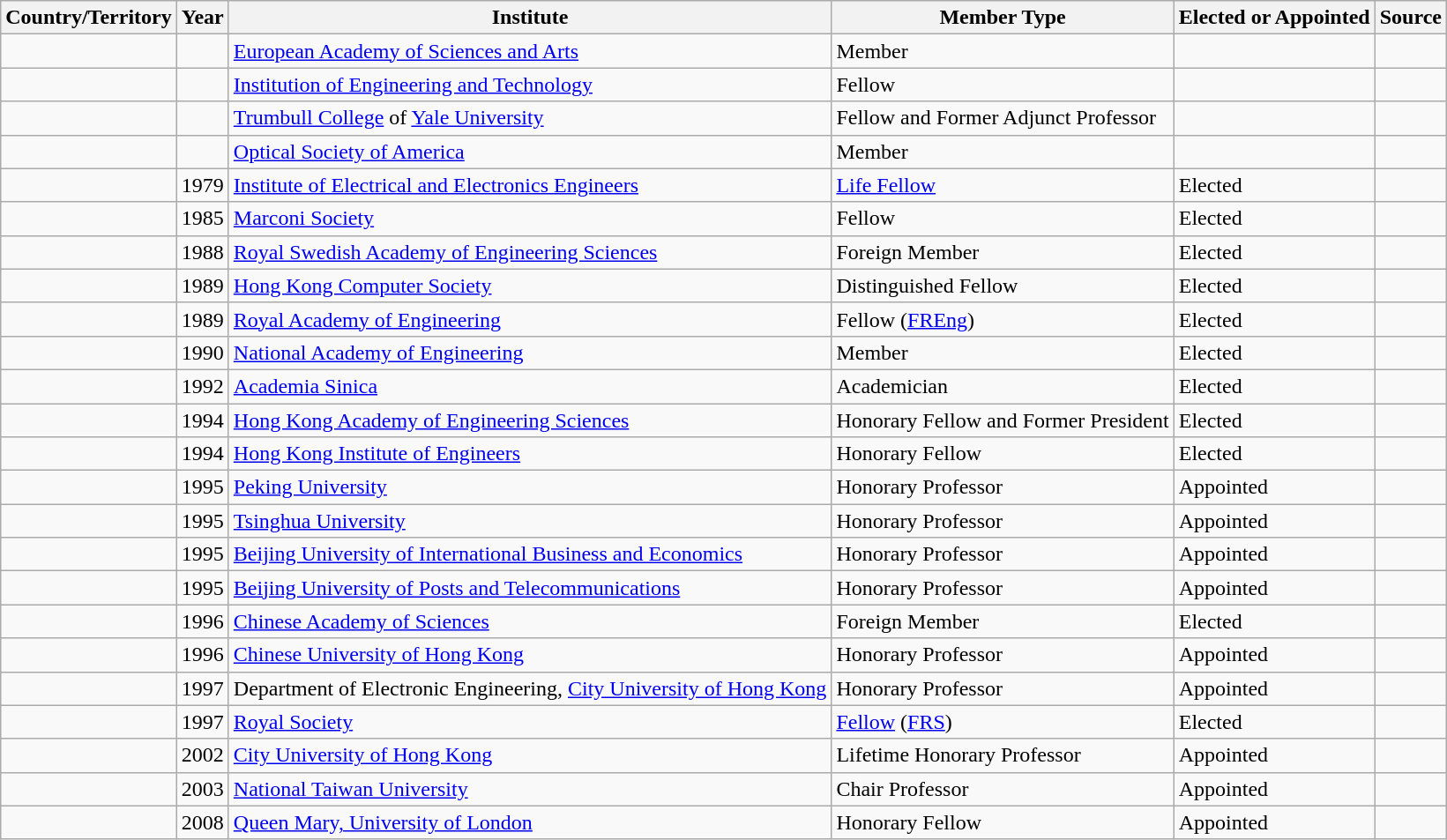<table class="wikitable">
<tr>
<th>Country/Territory</th>
<th>Year</th>
<th>Institute</th>
<th>Member Type</th>
<th>Elected or Appointed</th>
<th>Source</th>
</tr>
<tr>
<td></td>
<td></td>
<td><a href='#'>European Academy of Sciences and Arts</a></td>
<td>Member</td>
<td></td>
<td></td>
</tr>
<tr>
<td></td>
<td></td>
<td><a href='#'>Institution of Engineering and Technology</a></td>
<td>Fellow</td>
<td></td>
<td></td>
</tr>
<tr>
<td></td>
<td></td>
<td><a href='#'>Trumbull College</a> of <a href='#'>Yale University</a></td>
<td>Fellow and Former Adjunct Professor</td>
<td></td>
<td></td>
</tr>
<tr>
<td></td>
<td></td>
<td><a href='#'>Optical Society of America</a></td>
<td>Member</td>
<td></td>
<td></td>
</tr>
<tr>
<td></td>
<td>1979</td>
<td><a href='#'>Institute of Electrical and Electronics Engineers</a></td>
<td><a href='#'>Life Fellow</a></td>
<td>Elected</td>
<td></td>
</tr>
<tr>
<td></td>
<td>1985</td>
<td><a href='#'>Marconi Society</a></td>
<td>Fellow</td>
<td>Elected</td>
<td></td>
</tr>
<tr>
<td></td>
<td>1988</td>
<td><a href='#'>Royal Swedish Academy of Engineering Sciences</a></td>
<td>Foreign Member</td>
<td>Elected</td>
<td></td>
</tr>
<tr>
<td></td>
<td>1989</td>
<td><a href='#'>Hong Kong Computer Society</a></td>
<td>Distinguished Fellow</td>
<td>Elected</td>
<td></td>
</tr>
<tr>
<td></td>
<td>1989</td>
<td><a href='#'>Royal Academy of Engineering</a></td>
<td>Fellow (<a href='#'>FREng</a>)</td>
<td>Elected</td>
<td></td>
</tr>
<tr>
<td></td>
<td>1990</td>
<td><a href='#'>National Academy of Engineering</a></td>
<td>Member</td>
<td>Elected</td>
<td></td>
</tr>
<tr>
<td></td>
<td>1992</td>
<td><a href='#'>Academia Sinica</a></td>
<td>Academician</td>
<td>Elected</td>
<td></td>
</tr>
<tr>
<td></td>
<td>1994</td>
<td><a href='#'>Hong Kong Academy of Engineering Sciences</a></td>
<td>Honorary Fellow and Former President</td>
<td>Elected</td>
<td></td>
</tr>
<tr>
<td></td>
<td>1994</td>
<td><a href='#'>Hong Kong Institute of Engineers</a></td>
<td>Honorary Fellow</td>
<td>Elected</td>
<td></td>
</tr>
<tr>
<td></td>
<td>1995</td>
<td><a href='#'>Peking University</a></td>
<td>Honorary Professor</td>
<td>Appointed</td>
<td></td>
</tr>
<tr>
<td></td>
<td>1995</td>
<td><a href='#'>Tsinghua University</a></td>
<td>Honorary Professor</td>
<td>Appointed</td>
<td></td>
</tr>
<tr>
<td></td>
<td>1995</td>
<td><a href='#'>Beijing University of International Business and Economics</a></td>
<td>Honorary Professor</td>
<td>Appointed</td>
<td></td>
</tr>
<tr>
<td></td>
<td>1995</td>
<td><a href='#'>Beijing University of Posts and Telecommunications</a></td>
<td>Honorary Professor</td>
<td>Appointed</td>
<td></td>
</tr>
<tr>
<td></td>
<td>1996</td>
<td><a href='#'>Chinese Academy of Sciences</a></td>
<td>Foreign Member</td>
<td>Elected</td>
<td></td>
</tr>
<tr>
<td></td>
<td>1996</td>
<td><a href='#'>Chinese University of Hong Kong</a></td>
<td>Honorary Professor</td>
<td>Appointed</td>
<td></td>
</tr>
<tr>
<td></td>
<td>1997</td>
<td>Department of Electronic Engineering, <a href='#'>City University of Hong Kong</a></td>
<td>Honorary Professor</td>
<td>Appointed</td>
<td></td>
</tr>
<tr>
<td></td>
<td>1997</td>
<td><a href='#'>Royal Society</a></td>
<td><a href='#'>Fellow</a> (<a href='#'>FRS</a>)</td>
<td>Elected</td>
<td></td>
</tr>
<tr>
<td></td>
<td>2002</td>
<td><a href='#'>City University of Hong Kong</a></td>
<td>Lifetime Honorary Professor</td>
<td>Appointed</td>
<td></td>
</tr>
<tr>
<td></td>
<td>2003</td>
<td><a href='#'>National Taiwan University</a></td>
<td>Chair Professor</td>
<td>Appointed</td>
<td></td>
</tr>
<tr>
<td></td>
<td>2008</td>
<td><a href='#'>Queen Mary, University of London</a></td>
<td>Honorary Fellow</td>
<td>Appointed</td>
<td></td>
</tr>
</table>
